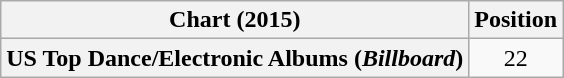<table class="wikitable plainrowheaders" style="text-align:center">
<tr>
<th scope="col">Chart (2015)</th>
<th scope="col">Position</th>
</tr>
<tr>
<th scope="row">US Top Dance/Electronic Albums (<em>Billboard</em>)</th>
<td>22</td>
</tr>
</table>
